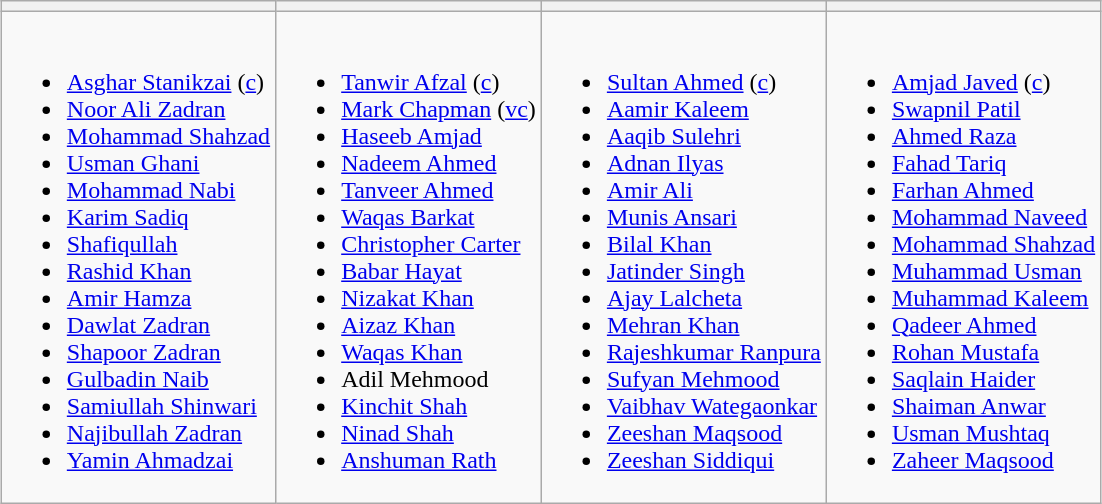<table class="wikitable" style="text-align:left; margin:auto">
<tr>
<th style="width=20%;"></th>
<th style="width=20%;"></th>
<th style="width=20%;"></th>
<th style="width=20%;"></th>
</tr>
<tr style="vertical-align:top">
<td><br><ul><li><a href='#'>Asghar Stanikzai</a> (<a href='#'>c</a>)</li><li><a href='#'>Noor Ali Zadran</a></li><li><a href='#'>Mohammad Shahzad</a></li><li><a href='#'>Usman Ghani</a></li><li><a href='#'>Mohammad Nabi</a></li><li><a href='#'>Karim Sadiq</a></li><li><a href='#'>Shafiqullah</a></li><li><a href='#'>Rashid Khan</a></li><li><a href='#'>Amir Hamza</a></li><li><a href='#'>Dawlat Zadran</a></li><li><a href='#'>Shapoor Zadran</a></li><li><a href='#'>Gulbadin Naib</a></li><li><a href='#'>Samiullah Shinwari</a></li><li><a href='#'>Najibullah Zadran</a></li><li><a href='#'>Yamin Ahmadzai</a></li></ul></td>
<td><br><ul><li><a href='#'>Tanwir Afzal</a> (<a href='#'>c</a>)</li><li><a href='#'>Mark Chapman</a> (<a href='#'>vc</a>)</li><li><a href='#'>Haseeb Amjad</a></li><li><a href='#'>Nadeem Ahmed</a></li><li><a href='#'>Tanveer Ahmed</a></li><li><a href='#'>Waqas Barkat</a></li><li><a href='#'>Christopher Carter</a></li><li><a href='#'>Babar Hayat</a></li><li><a href='#'>Nizakat Khan</a></li><li><a href='#'>Aizaz Khan</a></li><li><a href='#'>Waqas Khan</a></li><li>Adil Mehmood</li><li><a href='#'>Kinchit Shah</a></li><li><a href='#'>Ninad Shah</a></li><li><a href='#'>Anshuman Rath</a></li></ul></td>
<td><br><ul><li><a href='#'>Sultan Ahmed</a> (<a href='#'>c</a>)</li><li><a href='#'>Aamir Kaleem</a></li><li><a href='#'>Aaqib Sulehri</a></li><li><a href='#'>Adnan Ilyas</a></li><li><a href='#'>Amir Ali</a></li><li><a href='#'>Munis Ansari</a></li><li><a href='#'>Bilal Khan</a></li><li><a href='#'>Jatinder Singh</a></li><li><a href='#'>Ajay Lalcheta</a></li><li><a href='#'>Mehran Khan</a></li><li><a href='#'>Rajeshkumar Ranpura</a></li><li><a href='#'>Sufyan Mehmood</a></li><li><a href='#'>Vaibhav Wategaonkar</a></li><li><a href='#'>Zeeshan Maqsood</a></li><li><a href='#'>Zeeshan Siddiqui</a></li></ul></td>
<td><br><ul><li><a href='#'>Amjad Javed</a> (<a href='#'>c</a>)</li><li><a href='#'>Swapnil Patil</a></li><li><a href='#'>Ahmed Raza</a></li><li><a href='#'>Fahad Tariq</a></li><li><a href='#'>Farhan Ahmed</a></li><li><a href='#'>Mohammad Naveed</a></li><li><a href='#'>Mohammad Shahzad</a></li><li><a href='#'>Muhammad Usman</a></li><li><a href='#'>Muhammad Kaleem</a></li><li><a href='#'>Qadeer Ahmed</a></li><li><a href='#'>Rohan Mustafa</a></li><li><a href='#'>Saqlain Haider</a></li><li><a href='#'>Shaiman Anwar</a></li><li><a href='#'>Usman Mushtaq</a></li><li><a href='#'>Zaheer Maqsood</a></li></ul></td>
</tr>
</table>
